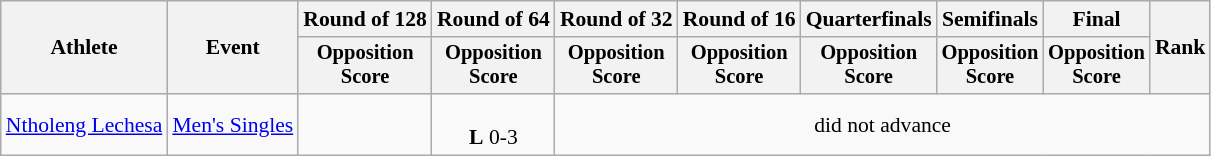<table class=wikitable style="font-size:90%">
<tr>
<th rowspan="2">Athlete</th>
<th rowspan="2">Event</th>
<th>Round of 128</th>
<th>Round of 64</th>
<th>Round of 32</th>
<th>Round of 16</th>
<th>Quarterfinals</th>
<th>Semifinals</th>
<th>Final</th>
<th rowspan=2>Rank</th>
</tr>
<tr style="font-size:95%">
<th>Opposition<br>Score</th>
<th>Opposition<br>Score</th>
<th>Opposition<br>Score</th>
<th>Opposition<br>Score</th>
<th>Opposition<br>Score</th>
<th>Opposition<br>Score</th>
<th>Opposition<br>Score</th>
</tr>
<tr align=center>
<td align=left><a href='#'>Ntholeng Lechesa</a></td>
<td align=left><a href='#'>Men's Singles</a></td>
<td></td>
<td><br><strong>L</strong> 0-3</td>
<td colspan=6>did not advance</td>
</tr>
</table>
